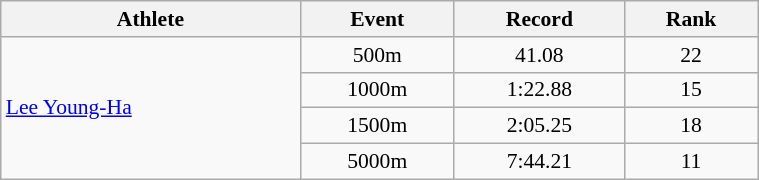<table class=wikitable style="font-size:90%; text-align:center; width:40%">
<tr>
<th>Athlete</th>
<th>Event</th>
<th>Record</th>
<th>Rank</th>
</tr>
<tr>
<td rowspan=4 align=left><a href='#'>Lee Young-Ha</a></td>
<td>500m</td>
<td>41.08</td>
<td>22</td>
</tr>
<tr>
<td>1000m</td>
<td>1:22.88</td>
<td>15</td>
</tr>
<tr>
<td>1500m</td>
<td>2:05.25</td>
<td>18</td>
</tr>
<tr>
<td>5000m</td>
<td>7:44.21</td>
<td>11</td>
</tr>
</table>
